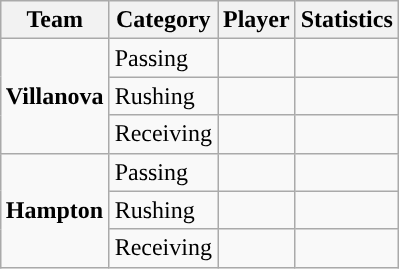<table class="wikitable" style="float: right;">
<tr>
<th>Team</th>
<th>Category</th>
<th>Player</th>
<th>Statistics</th>
</tr>
<tr>
<td rowspan=3><strong>Villanova</strong></td>
<td>Passing</td>
<td></td>
<td></td>
</tr>
<tr>
<td>Rushing</td>
<td></td>
<td></td>
</tr>
<tr>
<td>Receiving</td>
<td></td>
<td></td>
</tr>
<tr>
<td rowspan=3><strong>Hampton</strong></td>
<td>Passing</td>
<td></td>
<td></td>
</tr>
<tr>
<td>Rushing</td>
<td></td>
<td></td>
</tr>
<tr>
<td>Receiving</td>
<td></td>
<td></td>
</tr>
</table>
